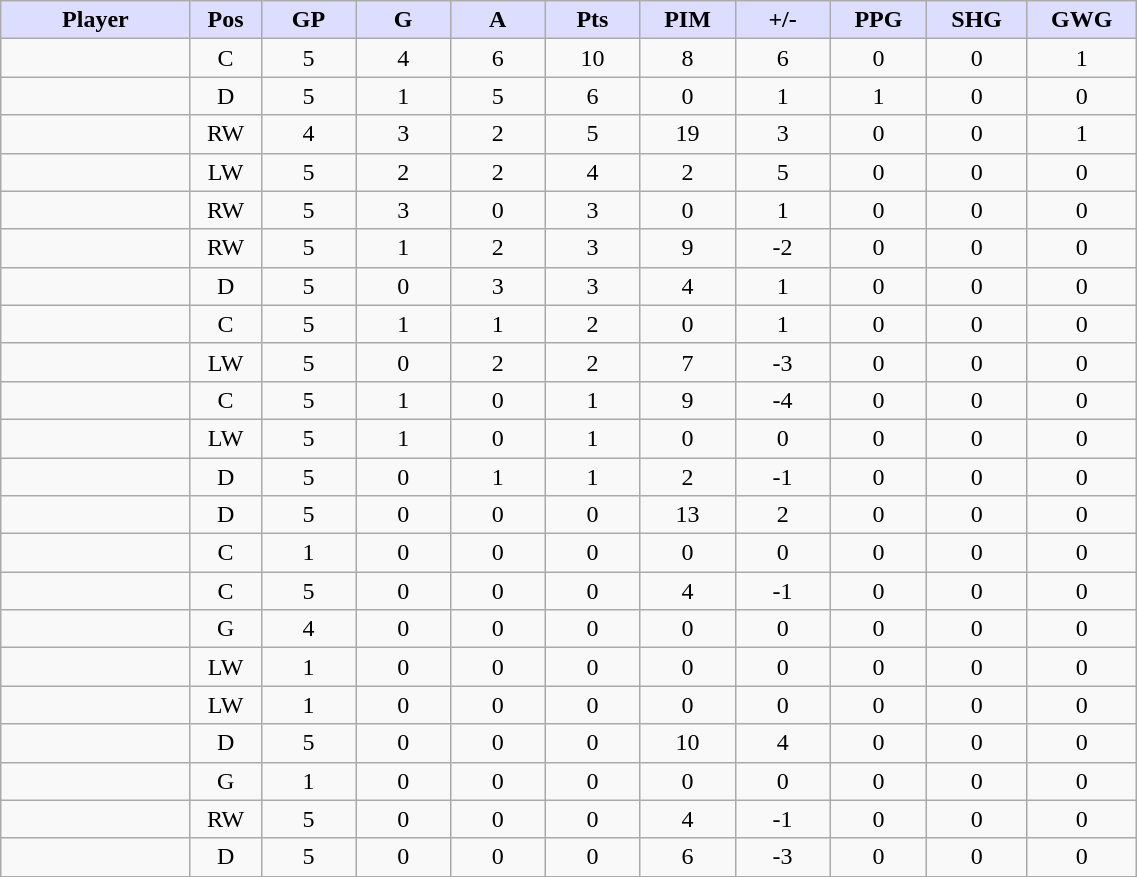<table style="width:60%;" class="wikitable sortable">
<tr style="text-align:center;">
<th style="background:#ddf; width:10%;">Player</th>
<th style="background:#ddf; width:3%;" title="Position">Pos</th>
<th style="background:#ddf; width:5%;" title="Games played">GP</th>
<th style="background:#ddf; width:5%;" title="Goals">G</th>
<th style="background:#ddf; width:5%;" title="Assists">A</th>
<th style="background:#ddf; width:5%;" title="Points">Pts</th>
<th style="background:#ddf; width:5%;" title="Penalties in Minutes">PIM</th>
<th style="background:#ddf; width:5%;" title="Plus/minus">+/-</th>
<th style="background:#ddf; width:5%;" title="Power play goals">PPG</th>
<th style="background:#ddf; width:5%;" title="Short-handed goals">SHG</th>
<th style="background:#ddf; width:5%;" title="Game-winning goals">GWG</th>
</tr>
<tr style="text-align:center;">
<td style="text-align:right;"></td>
<td>C</td>
<td>5</td>
<td>4</td>
<td>6</td>
<td>10</td>
<td>8</td>
<td>6</td>
<td>0</td>
<td>0</td>
<td>1</td>
</tr>
<tr style="text-align:center;">
<td style="text-align:right;"></td>
<td>D</td>
<td>5</td>
<td>1</td>
<td>5</td>
<td>6</td>
<td>0</td>
<td>1</td>
<td>1</td>
<td>0</td>
<td>0</td>
</tr>
<tr style="text-align:center;">
<td style="text-align:right;"></td>
<td>RW</td>
<td>4</td>
<td>3</td>
<td>2</td>
<td>5</td>
<td>19</td>
<td>3</td>
<td>0</td>
<td>0</td>
<td>1</td>
</tr>
<tr style="text-align:center;">
<td style="text-align:right;"></td>
<td>LW</td>
<td>5</td>
<td>2</td>
<td>2</td>
<td>4</td>
<td>2</td>
<td>5</td>
<td>0</td>
<td>0</td>
<td>0</td>
</tr>
<tr style="text-align:center;">
<td style="text-align:right;"></td>
<td>RW</td>
<td>5</td>
<td>3</td>
<td>0</td>
<td>3</td>
<td>0</td>
<td>1</td>
<td>0</td>
<td>0</td>
<td>0</td>
</tr>
<tr style="text-align:center;">
<td style="text-align:right;"></td>
<td>RW</td>
<td>5</td>
<td>1</td>
<td>2</td>
<td>3</td>
<td>9</td>
<td>-2</td>
<td>0</td>
<td>0</td>
<td>0</td>
</tr>
<tr style="text-align:center;">
<td style="text-align:right;"></td>
<td>D</td>
<td>5</td>
<td>0</td>
<td>3</td>
<td>3</td>
<td>4</td>
<td>1</td>
<td>0</td>
<td>0</td>
<td>0</td>
</tr>
<tr style="text-align:center;">
<td style="text-align:right;"></td>
<td>C</td>
<td>5</td>
<td>1</td>
<td>1</td>
<td>2</td>
<td>0</td>
<td>1</td>
<td>0</td>
<td>0</td>
<td>0</td>
</tr>
<tr style="text-align:center;">
<td style="text-align:right;"></td>
<td>LW</td>
<td>5</td>
<td>0</td>
<td>2</td>
<td>2</td>
<td>7</td>
<td>-3</td>
<td>0</td>
<td>0</td>
<td>0</td>
</tr>
<tr style="text-align:center;">
<td style="text-align:right;"></td>
<td>C</td>
<td>5</td>
<td>1</td>
<td>0</td>
<td>1</td>
<td>9</td>
<td>-4</td>
<td>0</td>
<td>0</td>
<td>0</td>
</tr>
<tr style="text-align:center;">
<td style="text-align:right;"></td>
<td>LW</td>
<td>5</td>
<td>1</td>
<td>0</td>
<td>1</td>
<td>0</td>
<td>0</td>
<td>0</td>
<td>0</td>
<td>0</td>
</tr>
<tr style="text-align:center;">
<td style="text-align:right;"></td>
<td>D</td>
<td>5</td>
<td>0</td>
<td>1</td>
<td>1</td>
<td>2</td>
<td>-1</td>
<td>0</td>
<td>0</td>
<td>0</td>
</tr>
<tr style="text-align:center;">
<td style="text-align:right;"></td>
<td>D</td>
<td>5</td>
<td>0</td>
<td>0</td>
<td>0</td>
<td>13</td>
<td>2</td>
<td>0</td>
<td>0</td>
<td>0</td>
</tr>
<tr style="text-align:center;">
<td style="text-align:right;"></td>
<td>C</td>
<td>1</td>
<td>0</td>
<td>0</td>
<td>0</td>
<td>0</td>
<td>0</td>
<td>0</td>
<td>0</td>
<td>0</td>
</tr>
<tr style="text-align:center;">
<td style="text-align:right;"></td>
<td>C</td>
<td>5</td>
<td>0</td>
<td>0</td>
<td>0</td>
<td>4</td>
<td>-1</td>
<td>0</td>
<td>0</td>
<td>0</td>
</tr>
<tr style="text-align:center;">
<td style="text-align:right;"></td>
<td>G</td>
<td>4</td>
<td>0</td>
<td>0</td>
<td>0</td>
<td>0</td>
<td>0</td>
<td>0</td>
<td>0</td>
<td>0</td>
</tr>
<tr style="text-align:center;">
<td style="text-align:right;"></td>
<td>LW</td>
<td>1</td>
<td>0</td>
<td>0</td>
<td>0</td>
<td>0</td>
<td>0</td>
<td>0</td>
<td>0</td>
<td>0</td>
</tr>
<tr style="text-align:center;">
<td style="text-align:right;"></td>
<td>LW</td>
<td>1</td>
<td>0</td>
<td>0</td>
<td>0</td>
<td>0</td>
<td>0</td>
<td>0</td>
<td>0</td>
<td>0</td>
</tr>
<tr style="text-align:center;">
<td style="text-align:right;"></td>
<td>D</td>
<td>5</td>
<td>0</td>
<td>0</td>
<td>0</td>
<td>10</td>
<td>4</td>
<td>0</td>
<td>0</td>
<td>0</td>
</tr>
<tr style="text-align:center;">
<td style="text-align:right;"></td>
<td>G</td>
<td>1</td>
<td>0</td>
<td>0</td>
<td>0</td>
<td>0</td>
<td>0</td>
<td>0</td>
<td>0</td>
<td>0</td>
</tr>
<tr style="text-align:center;">
<td style="text-align:right;"></td>
<td>RW</td>
<td>5</td>
<td>0</td>
<td>0</td>
<td>0</td>
<td>4</td>
<td>-1</td>
<td>0</td>
<td>0</td>
<td>0</td>
</tr>
<tr style="text-align:center;">
<td style="text-align:right;"></td>
<td>D</td>
<td>5</td>
<td>0</td>
<td>0</td>
<td>0</td>
<td>6</td>
<td>-3</td>
<td>0</td>
<td>0</td>
<td>0</td>
</tr>
</table>
